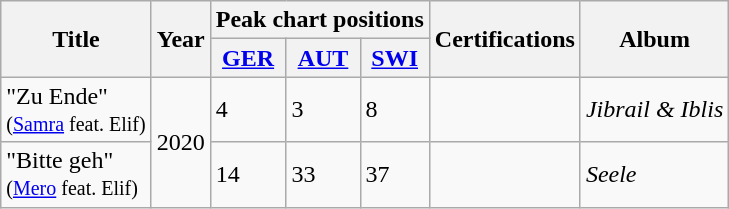<table class="wikitable">
<tr>
<th rowspan="2">Title</th>
<th rowspan="2">Year</th>
<th colspan="3">Peak chart positions</th>
<th rowspan="2">Certifications</th>
<th rowspan="2">Album</th>
</tr>
<tr>
<th><a href='#'>GER</a></th>
<th><a href='#'>AUT</a></th>
<th><a href='#'>SWI</a></th>
</tr>
<tr>
<td>"Zu Ende"<br><small>(<a href='#'>Samra</a> feat. Elif)</small></td>
<td rowspan="2">2020</td>
<td>4</td>
<td>3</td>
<td>8</td>
<td></td>
<td><em>Jibrail & Iblis</em></td>
</tr>
<tr>
<td>"Bitte geh"<br><small>(<a href='#'>Mero</a> feat. Elif)</small></td>
<td>14</td>
<td>33</td>
<td>37</td>
<td></td>
<td><em>Seele</em></td>
</tr>
</table>
